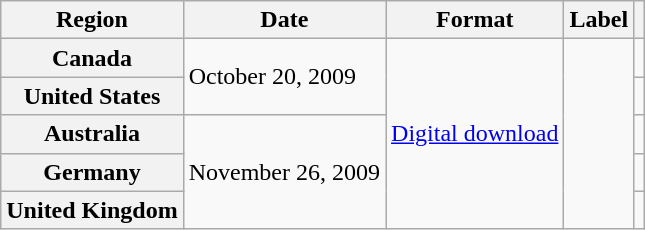<table class="wikitable plainrowheaders">
<tr>
<th scope="col">Region</th>
<th scope="col">Date</th>
<th scope="col">Format</th>
<th scope="col">Label</th>
<th scope="col"></th>
</tr>
<tr>
<th scope="row">Canada</th>
<td rowspan="2">October 20, 2009</td>
<td rowspan="5"><a href='#'>Digital download</a></td>
<td rowspan="5"></td>
<td align="center"></td>
</tr>
<tr>
<th scope="row">United States</th>
<td align="center"></td>
</tr>
<tr>
<th scope="row">Australia</th>
<td rowspan="3">November 26, 2009</td>
<td align="center"></td>
</tr>
<tr>
<th scope="row">Germany</th>
<td align="center"></td>
</tr>
<tr>
<th scope="row">United Kingdom</th>
<td align="center"></td>
</tr>
</table>
